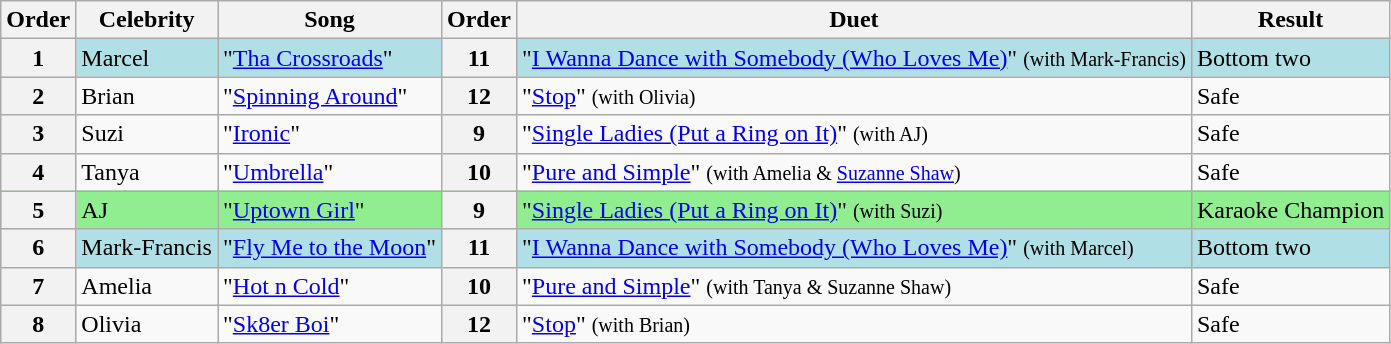<table class="wikitable sortable collapsed">
<tr style="text-align:Center; background:#cc;">
<th>Order</th>
<th>Celebrity</th>
<th>Song</th>
<th>Order</th>
<th>Duet</th>
<th>Result</th>
</tr>
<tr style="background:#b0e0e6;">
<th>1</th>
<td>Marcel</td>
<td>"<a href='#'>Tha Crossroads</a>"</td>
<th>11</th>
<td>"<a href='#'>I Wanna Dance with Somebody (Who Loves Me)</a>" <small>(with Mark-Francis)</small></td>
<td>Bottom two</td>
</tr>
<tr>
<th>2</th>
<td>Brian</td>
<td>"<a href='#'>Spinning Around</a>"</td>
<th>12</th>
<td>"<a href='#'>Stop</a>" <small>(with Olivia)</small></td>
<td>Safe</td>
</tr>
<tr>
<th>3</th>
<td>Suzi</td>
<td>"<a href='#'>Ironic</a>"</td>
<th>9</th>
<td>"<a href='#'>Single Ladies (Put a Ring on It)</a>" <small>(with AJ)</small></td>
<td>Safe</td>
</tr>
<tr>
<th>4</th>
<td>Tanya</td>
<td>"<a href='#'>Umbrella</a>"</td>
<th>10</th>
<td>"<a href='#'>Pure and Simple</a>" <small>(with Amelia & <a href='#'>Suzanne Shaw</a>)</small></td>
<td>Safe</td>
</tr>
<tr style="background:lightgreen;">
<th>5</th>
<td>AJ</td>
<td>"<a href='#'>Uptown Girl</a>"</td>
<th>9</th>
<td>"<a href='#'>Single Ladies (Put a Ring on It)</a>" <small>(with Suzi)</small></td>
<td>Karaoke Champion</td>
</tr>
<tr style="background:#b0e0e6;">
<th>6</th>
<td>Mark-Francis</td>
<td>"<a href='#'>Fly Me to the Moon</a>"</td>
<th>11</th>
<td>"<a href='#'>I Wanna Dance with Somebody (Who Loves Me)</a>" <small>(with Marcel)</small></td>
<td>Bottom two</td>
</tr>
<tr>
<th>7</th>
<td>Amelia</td>
<td>"<a href='#'>Hot n Cold</a>"</td>
<th>10</th>
<td>"<a href='#'>Pure and Simple</a>" <small>(with Tanya & Suzanne Shaw)</small></td>
<td>Safe</td>
</tr>
<tr>
<th>8</th>
<td>Olivia</td>
<td>"<a href='#'>Sk8er Boi</a>"</td>
<th>12</th>
<td>"<a href='#'>Stop</a>" <small>(with Brian)</small></td>
<td>Safe</td>
</tr>
</table>
